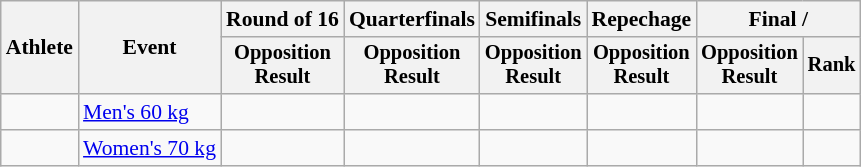<table class="wikitable" style="font-size:90%">
<tr>
<th rowspan=2>Athlete</th>
<th rowspan=2>Event</th>
<th>Round of 16</th>
<th>Quarterfinals</th>
<th>Semifinals</th>
<th>Repechage</th>
<th colspan=2>Final / </th>
</tr>
<tr style="font-size:95%">
<th>Opposition<br>Result</th>
<th>Opposition<br>Result</th>
<th>Opposition<br>Result</th>
<th>Opposition<br>Result</th>
<th>Opposition<br>Result</th>
<th>Rank</th>
</tr>
<tr align=center>
<td align=left></td>
<td align=left><a href='#'>Men's 60 kg</a></td>
<td></td>
<td></td>
<td></td>
<td></td>
<td></td>
<td></td>
</tr>
<tr align=center>
<td align=left></td>
<td align=left><a href='#'>Women's 70 kg</a></td>
<td></td>
<td></td>
<td></td>
<td></td>
<td></td>
<td></td>
</tr>
</table>
